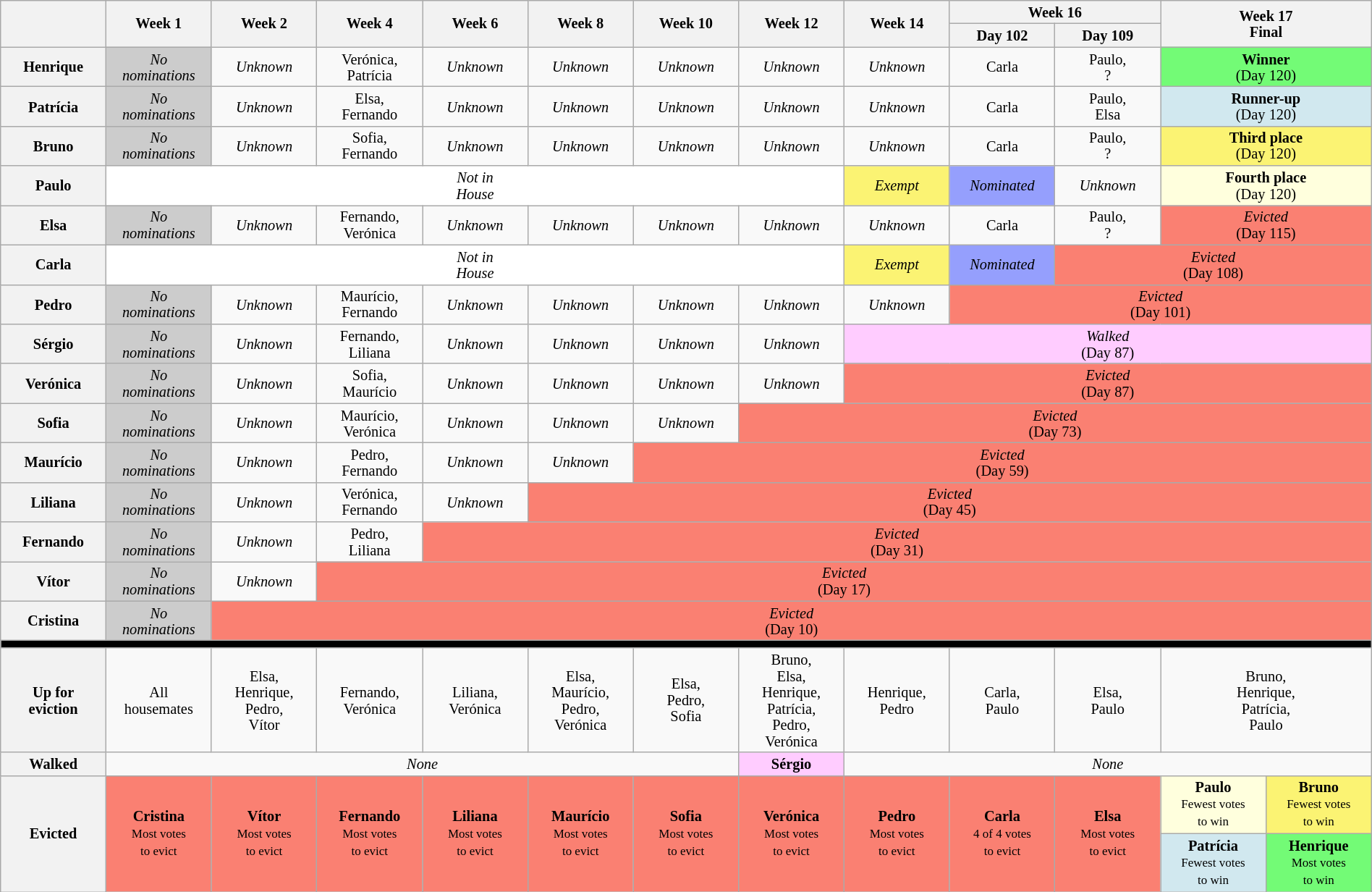<table class="wikitable nowrap" style="width:100%; text-align:center; font-size:85%; line-height:15px">
<tr>
<th style="width:07%" rowspan="2"></th>
<th style="width:07%" rowspan="2">Week 1</th>
<th style="width:07%" rowspan="2">Week 2</th>
<th style="width:07%" rowspan="2">Week 4</th>
<th style="width:07%" rowspan="2">Week 6</th>
<th style="width:07%" rowspan="2">Week 8</th>
<th style="width:07%" rowspan="2">Week 10</th>
<th style="width:07%" rowspan="2">Week 12</th>
<th style="width:07%" rowspan="2">Week 14</th>
<th style="width:14%" colspan="2">Week 16</th>
<th style="width:14%" rowspan="2" colspan="2">Week 17<br>Final</th>
</tr>
<tr>
<th style="width:07%">Day 102</th>
<th style="width:07%">Day 109</th>
</tr>
<tr>
<th>Henrique</th>
<td style="background:#CCCCCC"><em>No<br>nominations</em></td>
<td><em>Unknown</em></td>
<td>Verónica,<br>Patrícia</td>
<td><em>Unknown</em></td>
<td><em>Unknown</em></td>
<td><em>Unknown</em></td>
<td><em>Unknown</em></td>
<td><em>Unknown</em></td>
<td>Carla</td>
<td>Paulo,<br>?</td>
<td style="background:#73FB76" colspan="2"><strong>Winner</strong><br>(Day 120)</td>
</tr>
<tr>
<th>Patrícia</th>
<td style="background:#CCCCCC"><em>No<br>nominations</em></td>
<td><em>Unknown</em></td>
<td>Elsa,<br>Fernando</td>
<td><em>Unknown</em></td>
<td><em>Unknown</em></td>
<td><em>Unknown</em></td>
<td><em>Unknown</em></td>
<td><em>Unknown</em></td>
<td>Carla</td>
<td>Paulo,<br>Elsa</td>
<td style="background:#D1E8EF" colspan="2"><strong>Runner-up</strong><br>(Day 120)</td>
</tr>
<tr>
<th>Bruno</th>
<td style="background:#CCCCCC"><em>No<br>nominations</em></td>
<td><em>Unknown</em></td>
<td>Sofia,<br>Fernando</td>
<td><em>Unknown</em></td>
<td><em>Unknown</em></td>
<td><em>Unknown</em></td>
<td><em>Unknown</em></td>
<td><em>Unknown</em></td>
<td>Carla</td>
<td>Paulo,<br>?</td>
<td style="background:#FBF373" colspan="2"><strong>Third place</strong><br>(Day 120)</td>
</tr>
<tr>
<th>Paulo</th>
<td style="background:#FFFFFF" colspan="7"><em>Not in<br>House</em></td>
<td style="background:#FBF373"><em>Exempt</em></td>
<td style="background:#959ffd"><em>Nominated</em></td>
<td><em>Unknown</em></td>
<td style="background:#ffffdd" colspan="2"><strong>Fourth place</strong><br>(Day 120)</td>
</tr>
<tr>
<th>Elsa</th>
<td style="background:#CCCCCC"><em>No<br>nominations</em></td>
<td><em>Unknown</em></td>
<td>Fernando,<br>Verónica</td>
<td><em>Unknown</em></td>
<td><em>Unknown</em></td>
<td><em>Unknown</em></td>
<td><em>Unknown</em></td>
<td><em>Unknown</em></td>
<td>Carla</td>
<td>Paulo,<br>?</td>
<td style="background:#fa8072" colspan="2"><em>Evicted</em><br>(Day 115)</td>
</tr>
<tr>
<th>Carla</th>
<td style="background:#FFFFFF" colspan="7"><em>Not in<br>House</em></td>
<td style="background:#FBF373"><em>Exempt</em></td>
<td style="background:#959ffd"><em>Nominated</em></td>
<td style="background:#fa8072" colspan="3"><em>Evicted</em><br>(Day 108)</td>
</tr>
<tr>
<th>Pedro</th>
<td style="background:#CCCCCC"><em>No<br>nominations</em></td>
<td><em>Unknown</em></td>
<td>Maurício,<br>Fernando</td>
<td><em>Unknown</em></td>
<td><em>Unknown</em></td>
<td><em>Unknown</em></td>
<td><em>Unknown</em></td>
<td><em>Unknown</em></td>
<td style="background:#fa8072" colspan="4"><em>Evicted</em><br>(Day 101)</td>
</tr>
<tr>
<th>Sérgio</th>
<td style="background:#CCCCCC"><em>No<br>nominations</em></td>
<td><em>Unknown</em></td>
<td>Fernando,<br>Liliana</td>
<td><em>Unknown</em></td>
<td><em>Unknown</em></td>
<td><em>Unknown</em></td>
<td><em>Unknown</em></td>
<td style="background:#FFCCFF" colspan="5"><em>Walked</em><br>(Day 87)</td>
</tr>
<tr>
<th>Verónica</th>
<td style="background:#CCCCCC"><em>No<br>nominations</em></td>
<td><em>Unknown</em></td>
<td>Sofia,<br>Maurício</td>
<td><em>Unknown</em></td>
<td><em>Unknown</em></td>
<td><em>Unknown</em></td>
<td><em>Unknown</em></td>
<td style="background:#fa8072" colspan="5"><em>Evicted</em><br>(Day 87)</td>
</tr>
<tr>
<th>Sofia</th>
<td style="background:#CCCCCC"><em>No<br>nominations</em></td>
<td><em>Unknown</em></td>
<td>Maurício,<br>Verónica</td>
<td><em>Unknown</em></td>
<td><em>Unknown</em></td>
<td><em>Unknown</em></td>
<td style="background:#fa8072" colspan="6"><em>Evicted</em><br>(Day 73)</td>
</tr>
<tr>
<th>Maurício</th>
<td style="background:#CCCCCC"><em>No<br>nominations</em></td>
<td><em>Unknown</em></td>
<td>Pedro,<br>Fernando</td>
<td><em>Unknown</em></td>
<td><em>Unknown</em></td>
<td style="background:#fa8072" colspan="7"><em>Evicted</em><br>(Day 59)</td>
</tr>
<tr>
<th>Liliana</th>
<td style="background:#CCCCCC"><em>No<br>nominations</em></td>
<td><em>Unknown</em></td>
<td>Verónica,<br>Fernando</td>
<td><em>Unknown</em></td>
<td style="background:#fa8072" colspan="8"><em>Evicted</em><br>(Day 45)</td>
</tr>
<tr>
<th>Fernando</th>
<td style="background:#CCCCCC"><em>No<br>nominations</em></td>
<td><em>Unknown</em></td>
<td>Pedro,<br>Liliana</td>
<td style="background:#fa8072" colspan="9"><em>Evicted</em><br>(Day 31)</td>
</tr>
<tr>
<th>Vítor</th>
<td style="background:#CCCCCC"><em>No<br>nominations</em></td>
<td><em>Unknown</em></td>
<td style="background:#fa8072" colspan="10"><em>Evicted</em><br>(Day 17)</td>
</tr>
<tr>
<th>Cristina</th>
<td style="background:#CCCCCC"><em>No<br>nominations</em></td>
<td style="background:#fa8072" colspan="11"><em>Evicted</em><br>(Day 10)</td>
</tr>
<tr>
<td colspan="20" style="background: black"></td>
</tr>
<tr>
<th>Up for<br>eviction</th>
<td>All<br>housemates</td>
<td>Elsa,<br>Henrique,<br>Pedro,<br>Vítor</td>
<td>Fernando,<br>Verónica</td>
<td>Liliana,<br>Verónica</td>
<td>Elsa,<br>Maurício,<br>Pedro,<br>Verónica</td>
<td>Elsa,<br>Pedro,<br>Sofia</td>
<td>Bruno,<br>Elsa,<br>Henrique,<br>Patrícia,<br>Pedro,<br>Verónica</td>
<td>Henrique,<br>Pedro</td>
<td>Carla,<br>Paulo</td>
<td>Elsa,<br>Paulo</td>
<td colspan="2">Bruno,<br>Henrique,<br>Patrícia,<br>Paulo</td>
</tr>
<tr>
<th>Walked</th>
<td colspan="6"><em>None</em></td>
<td style="background:#FFCCFF"><strong>Sérgio</strong></td>
<td colspan="5"><em>None</em></td>
</tr>
<tr>
<th rowspan="2">Evicted</th>
<td style="background:#fa8072" rowspan="2"><strong>Cristina</strong><br><small>Most votes<br>to evict</small></td>
<td style="background:#fa8072" rowspan="2"><strong>Vítor</strong><br><small>Most votes<br>to evict</small></td>
<td style="background:#fa8072" rowspan="2"><strong>Fernando</strong><br><small>Most votes<br>to evict</small></td>
<td style="background:#fa8072" rowspan="2"><strong>Liliana</strong><br><small>Most votes<br>to evict</small></td>
<td style="background:#fa8072" rowspan="2"><strong>Maurício</strong><br><small>Most votes<br>to evict</small></td>
<td style="background:#fa8072" rowspan="2"><strong>Sofia</strong><br><small>Most votes<br>to evict</small></td>
<td style="background:#fa8072" rowspan="2"><strong>Verónica</strong><br><small>Most votes<br>to evict</small></td>
<td style="background:#fa8072" rowspan="2"><strong>Pedro</strong><br><small>Most votes<br>to evict</small></td>
<td style="background:#fa8072" rowspan="2"><strong>Carla</strong><br><small>4 of 4 votes<br>to evict</small></td>
<td style="background:#fa8072" rowspan="2"><strong>Elsa</strong><br><small>Most votes<br>to evict</small></td>
<td style="background:#ffffdd; width:07%"><strong>Paulo</strong><br><small>Fewest votes<br>to win</small></td>
<td style="background:#FBF373; width:07%"><strong>Bruno</strong><br><small>Fewest votes<br>to win</small></td>
</tr>
<tr>
<td style="background:#D1E8EF"><strong>Patrícia</strong><br><small>Fewest votes<br>to win</small></td>
<td style="background:#73FB76"><strong>Henrique</strong><br><small>Most votes<br>to win</small></td>
</tr>
</table>
